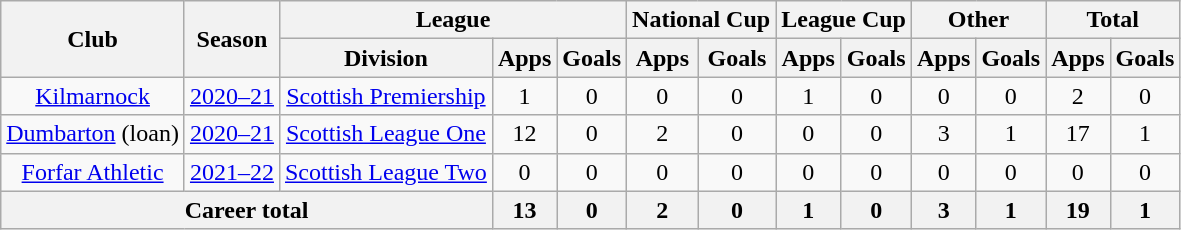<table class="wikitable" style="text-align: center">
<tr>
<th rowspan="2">Club</th>
<th rowspan="2">Season</th>
<th colspan="3">League</th>
<th colspan="2">National Cup</th>
<th colspan="2">League Cup</th>
<th colspan="2">Other</th>
<th colspan="2">Total</th>
</tr>
<tr>
<th>Division</th>
<th>Apps</th>
<th>Goals</th>
<th>Apps</th>
<th>Goals</th>
<th>Apps</th>
<th>Goals</th>
<th>Apps</th>
<th>Goals</th>
<th>Apps</th>
<th>Goals</th>
</tr>
<tr>
<td><a href='#'>Kilmarnock</a></td>
<td><a href='#'>2020–21</a></td>
<td><a href='#'>Scottish Premiership</a></td>
<td>1</td>
<td>0</td>
<td>0</td>
<td>0</td>
<td>1</td>
<td>0</td>
<td>0</td>
<td>0</td>
<td>2</td>
<td>0</td>
</tr>
<tr>
<td><a href='#'>Dumbarton</a> (loan)</td>
<td><a href='#'>2020–21</a></td>
<td><a href='#'>Scottish League One</a></td>
<td>12</td>
<td>0</td>
<td>2</td>
<td>0</td>
<td>0</td>
<td>0</td>
<td>3</td>
<td>1</td>
<td>17</td>
<td>1</td>
</tr>
<tr>
<td><a href='#'>Forfar Athletic</a></td>
<td><a href='#'>2021–22</a></td>
<td><a href='#'>Scottish League Two</a></td>
<td>0</td>
<td>0</td>
<td>0</td>
<td>0</td>
<td>0</td>
<td>0</td>
<td>0</td>
<td>0</td>
<td>0</td>
<td>0</td>
</tr>
<tr>
<th colspan="3">Career total</th>
<th>13</th>
<th>0</th>
<th>2</th>
<th>0</th>
<th>1</th>
<th>0</th>
<th>3</th>
<th>1</th>
<th>19</th>
<th>1</th>
</tr>
</table>
